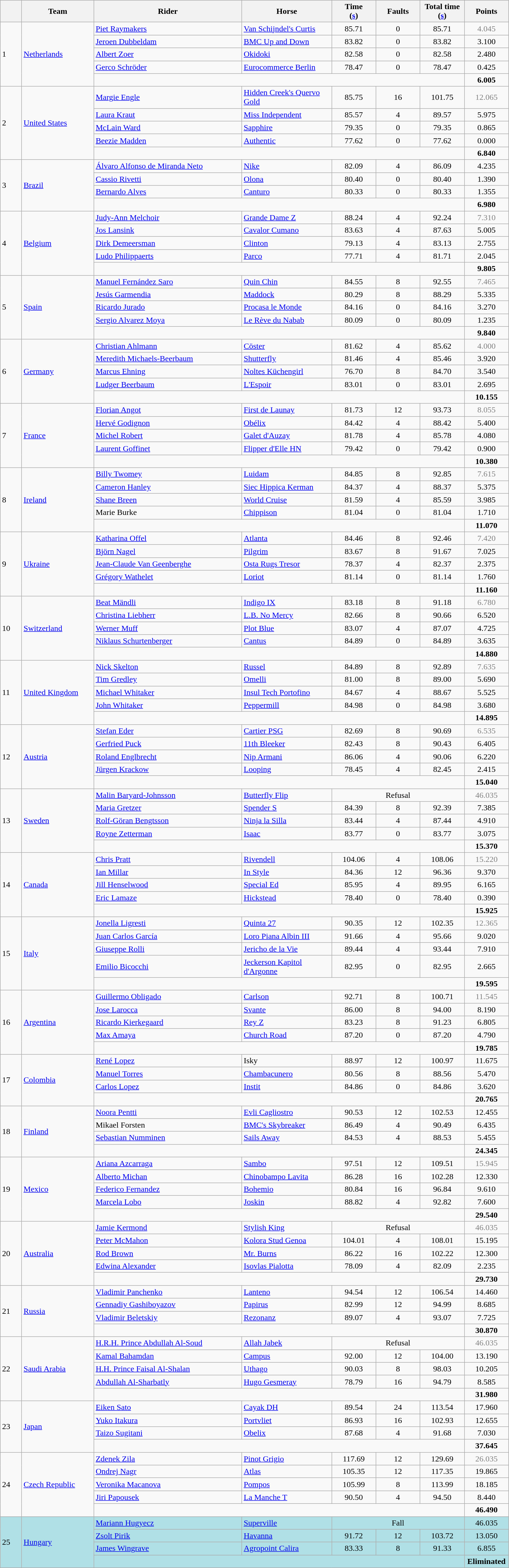<table class="wikitable">
<tr>
<th width=35></th>
<th width=135>Team</th>
<th width=285>Rider</th>
<th width=170>Horse</th>
<th width=80>Time<br>(<a href='#'>s</a>)</th>
<th width=80>Faults</th>
<th width=80>Total time<br>(<a href='#'>s</a>)</th>
<th width=80>Points</th>
</tr>
<tr>
<td rowspan="5">1</td>
<td rowspan="5"> <a href='#'>Netherlands</a></td>
<td><a href='#'>Piet Raymakers</a></td>
<td><a href='#'>Van Schijndel's Curtis</a></td>
<td align="center">85.71</td>
<td align="center">0</td>
<td align="center">85.71</td>
<td align="center" style="color:gray">4.045</td>
</tr>
<tr>
<td><a href='#'>Jeroen Dubbeldam</a></td>
<td><a href='#'>BMC Up and Down</a></td>
<td align="center">83.82</td>
<td align="center">0</td>
<td align="center">83.82</td>
<td align="center">3.100</td>
</tr>
<tr>
<td><a href='#'>Albert Zoer</a></td>
<td><a href='#'>Okidoki</a></td>
<td align="center">82.58</td>
<td align="center">0</td>
<td align="center">82.58</td>
<td align="center">2.480</td>
</tr>
<tr>
<td><a href='#'>Gerco Schröder</a></td>
<td><a href='#'>Eurocommerce Berlin</a></td>
<td align="center">78.47</td>
<td align="center">0</td>
<td align="center">78.47</td>
<td align="center">0.425</td>
</tr>
<tr>
<td colspan="5"></td>
<td align="center"><strong>6.005</strong></td>
</tr>
<tr>
<td rowspan="5">2</td>
<td rowspan="5"> <a href='#'>United States</a></td>
<td><a href='#'>Margie Engle</a></td>
<td><a href='#'>Hidden Creek's Quervo Gold</a></td>
<td align="center">85.75</td>
<td align="center">16</td>
<td align="center">101.75</td>
<td align="center" style="color:gray">12.065</td>
</tr>
<tr>
<td><a href='#'>Laura Kraut</a></td>
<td><a href='#'>Miss Independent</a></td>
<td align="center">85.57</td>
<td align="center">4</td>
<td align="center">89.57</td>
<td align="center">5.975</td>
</tr>
<tr>
<td><a href='#'>McLain Ward</a></td>
<td><a href='#'>Sapphire</a></td>
<td align="center">79.35</td>
<td align="center">0</td>
<td align="center">79.35</td>
<td align="center">0.865</td>
</tr>
<tr>
<td><a href='#'>Beezie Madden</a></td>
<td><a href='#'>Authentic</a></td>
<td align="center">77.62</td>
<td align="center">0</td>
<td align="center">77.62</td>
<td align="center">0.000</td>
</tr>
<tr>
<td colspan="5"></td>
<td align="center"><strong>6.840</strong></td>
</tr>
<tr>
<td rowspan="4">3</td>
<td rowspan="4"> <a href='#'>Brazil</a></td>
<td><a href='#'>Álvaro Alfonso de Miranda Neto</a></td>
<td><a href='#'>Nike</a></td>
<td align="center">82.09</td>
<td align="center">4</td>
<td align="center">86.09</td>
<td align="center">4.235</td>
</tr>
<tr>
<td><a href='#'>Cassio Rivetti</a></td>
<td><a href='#'>Olona</a></td>
<td align="center">80.40</td>
<td align="center">0</td>
<td align="center">80.40</td>
<td align="center">1.390</td>
</tr>
<tr>
<td><a href='#'>Bernardo Alves</a></td>
<td><a href='#'>Canturo</a></td>
<td align="center">80.33</td>
<td align="center">0</td>
<td align="center">80.33</td>
<td align="center">1.355</td>
</tr>
<tr>
<td colspan="5"></td>
<td align="center"><strong>6.980</strong></td>
</tr>
<tr>
<td rowspan="5">4</td>
<td rowspan="5"> <a href='#'>Belgium</a></td>
<td><a href='#'>Judy-Ann Melchoir</a></td>
<td><a href='#'>Grande Dame Z</a></td>
<td align="center">88.24</td>
<td align="center">4</td>
<td align="center">92.24</td>
<td align="center" style="color:gray">7.310</td>
</tr>
<tr>
<td><a href='#'>Jos Lansink</a></td>
<td><a href='#'>Cavalor Cumano</a></td>
<td align="center">83.63</td>
<td align="center">4</td>
<td align="center">87.63</td>
<td align="center">5.005</td>
</tr>
<tr>
<td><a href='#'>Dirk Demeersman</a></td>
<td><a href='#'>Clinton</a></td>
<td align="center">79.13</td>
<td align="center">4</td>
<td align="center">83.13</td>
<td align="center">2.755</td>
</tr>
<tr>
<td><a href='#'>Ludo Philippaerts</a></td>
<td><a href='#'>Parco</a></td>
<td align="center">77.71</td>
<td align="center">4</td>
<td align="center">81.71</td>
<td align="center">2.045</td>
</tr>
<tr>
<td colspan="5"></td>
<td align="center"><strong>9.805</strong></td>
</tr>
<tr>
<td rowspan="5">5</td>
<td rowspan="5"> <a href='#'>Spain</a></td>
<td><a href='#'>Manuel Fernández Saro</a></td>
<td><a href='#'>Quin Chin</a></td>
<td align="center">84.55</td>
<td align="center">8</td>
<td align="center">92.55</td>
<td align="center" style="color:gray">7.465</td>
</tr>
<tr>
<td><a href='#'>Jesús Garmendia</a></td>
<td><a href='#'>Maddock</a></td>
<td align="center">80.29</td>
<td align="center">8</td>
<td align="center">88.29</td>
<td align="center">5.335</td>
</tr>
<tr>
<td><a href='#'>Ricardo Jurado</a></td>
<td><a href='#'>Procasa le Monde</a></td>
<td align="center">84.16</td>
<td align="center">0</td>
<td align="center">84.16</td>
<td align="center">3.270</td>
</tr>
<tr>
<td><a href='#'>Sergio Alvarez Moya</a></td>
<td><a href='#'>Le Rève du Nabab</a></td>
<td align="center">80.09</td>
<td align="center">0</td>
<td align="center">80.09</td>
<td align="center">1.235</td>
</tr>
<tr>
<td colspan="5"></td>
<td align="center"><strong>9.840</strong></td>
</tr>
<tr>
<td rowspan="5">6</td>
<td rowspan="5"> <a href='#'>Germany</a></td>
<td><a href='#'>Christian Ahlmann</a></td>
<td><a href='#'>Cöster</a></td>
<td align="center">81.62</td>
<td align="center">4</td>
<td align="center">85.62</td>
<td align="center" style="color:gray">4.000</td>
</tr>
<tr>
<td><a href='#'>Meredith Michaels-Beerbaum</a></td>
<td><a href='#'>Shutterfly</a></td>
<td align="center">81.46</td>
<td align="center">4</td>
<td align="center">85.46</td>
<td align="center">3.920</td>
</tr>
<tr>
<td><a href='#'>Marcus Ehning</a></td>
<td><a href='#'>Noltes Küchengirl</a></td>
<td align="center">76.70</td>
<td align="center">8</td>
<td align="center">84.70</td>
<td align="center">3.540</td>
</tr>
<tr>
<td><a href='#'>Ludger Beerbaum</a></td>
<td><a href='#'>L'Espoir</a></td>
<td align="center">83.01</td>
<td align="center">0</td>
<td align="center">83.01</td>
<td align="center">2.695</td>
</tr>
<tr>
<td colspan="5"></td>
<td align="center"><strong>10.155</strong></td>
</tr>
<tr>
<td rowspan="5">7</td>
<td rowspan="5"> <a href='#'>France</a></td>
<td><a href='#'>Florian Angot</a></td>
<td><a href='#'>First de Launay</a></td>
<td align="center">81.73</td>
<td align="center">12</td>
<td align="center">93.73</td>
<td align="center" style="color:gray">8.055</td>
</tr>
<tr>
<td><a href='#'>Hervé Godignon</a></td>
<td><a href='#'>Obélix</a></td>
<td align="center">84.42</td>
<td align="center">4</td>
<td align="center">88.42</td>
<td align="center">5.400</td>
</tr>
<tr>
<td><a href='#'>Michel Robert</a></td>
<td><a href='#'>Galet d'Auzay</a></td>
<td align="center">81.78</td>
<td align="center">4</td>
<td align="center">85.78</td>
<td align="center">4.080</td>
</tr>
<tr>
<td><a href='#'>Laurent Goffinet</a></td>
<td><a href='#'>Flipper d'Elle HN</a></td>
<td align="center">79.42</td>
<td align="center">0</td>
<td align="center">79.42</td>
<td align="center">0.900</td>
</tr>
<tr>
<td colspan="5"></td>
<td align="center"><strong>10.380</strong></td>
</tr>
<tr>
<td rowspan="5">8</td>
<td rowspan="5"> <a href='#'>Ireland</a></td>
<td><a href='#'>Billy Twomey</a></td>
<td><a href='#'>Luidam</a></td>
<td align="center">84.85</td>
<td align="center">8</td>
<td align="center">92.85</td>
<td align="center" style="color:gray">7.615</td>
</tr>
<tr>
<td><a href='#'>Cameron Hanley</a></td>
<td><a href='#'>Siec Hippica Kerman</a></td>
<td align="center">84.37</td>
<td align="center">4</td>
<td align="center">88.37</td>
<td align="center">5.375</td>
</tr>
<tr>
<td><a href='#'>Shane Breen</a></td>
<td><a href='#'>World Cruise</a></td>
<td align="center">81.59</td>
<td align="center">4</td>
<td align="center">85.59</td>
<td align="center">3.985</td>
</tr>
<tr>
<td>Marie Burke</td>
<td><a href='#'>Chippison</a></td>
<td align="center">81.04</td>
<td align="center">0</td>
<td align="center">81.04</td>
<td align="center">1.710</td>
</tr>
<tr>
<td colspan="5"></td>
<td align="center"><strong>11.070</strong></td>
</tr>
<tr>
<td rowspan="5">9</td>
<td rowspan="5"> <a href='#'>Ukraine</a></td>
<td><a href='#'>Katharina Offel</a></td>
<td><a href='#'>Atlanta</a></td>
<td align="center">84.46</td>
<td align="center">8</td>
<td align="center">92.46</td>
<td align="center" style="color:gray">7.420</td>
</tr>
<tr>
<td><a href='#'>Björn Nagel</a></td>
<td><a href='#'>Pilgrim</a></td>
<td align="center">83.67</td>
<td align="center">8</td>
<td align="center">91.67</td>
<td align="center">7.025</td>
</tr>
<tr>
<td><a href='#'>Jean-Claude Van Geenberghe</a></td>
<td><a href='#'>Osta Rugs Tresor</a></td>
<td align="center">78.37</td>
<td align="center">4</td>
<td align="center">82.37</td>
<td align="center">2.375</td>
</tr>
<tr>
<td><a href='#'>Grégory Wathelet</a></td>
<td><a href='#'>Loriot</a></td>
<td align="center">81.14</td>
<td align="center">0</td>
<td align="center">81.14</td>
<td align="center">1.760</td>
</tr>
<tr>
<td colspan="5"></td>
<td align="center"><strong>11.160</strong></td>
</tr>
<tr>
<td rowspan="5">10</td>
<td rowspan="5"> <a href='#'>Switzerland</a></td>
<td><a href='#'>Beat Mändli</a></td>
<td><a href='#'>Indigo IX</a></td>
<td align="center">83.18</td>
<td align="center">8</td>
<td align="center">91.18</td>
<td align="center" style="color:gray">6.780</td>
</tr>
<tr>
<td><a href='#'>Christina Liebherr</a></td>
<td><a href='#'>L.B. No Mercy</a></td>
<td align="center">82.66</td>
<td align="center">8</td>
<td align="center">90.66</td>
<td align="center">6.520</td>
</tr>
<tr>
<td><a href='#'>Werner Muff</a></td>
<td><a href='#'>Plot Blue</a></td>
<td align="center">83.07</td>
<td align="center">4</td>
<td align="center">87.07</td>
<td align="center">4.725</td>
</tr>
<tr>
<td><a href='#'>Niklaus Schurtenberger</a></td>
<td><a href='#'>Cantus</a></td>
<td align="center">84.89</td>
<td align="center">0</td>
<td align="center">84.89</td>
<td align="center">3.635</td>
</tr>
<tr>
<td colspan="5"></td>
<td align="center"><strong>14.880</strong></td>
</tr>
<tr>
<td rowspan="5">11</td>
<td rowspan="5"> <a href='#'>United Kingdom</a></td>
<td><a href='#'>Nick Skelton</a></td>
<td><a href='#'>Russel</a></td>
<td align="center">84.89</td>
<td align="center">8</td>
<td align="center">92.89</td>
<td align="center" style="color:gray">7.635</td>
</tr>
<tr>
<td><a href='#'>Tim Gredley</a></td>
<td><a href='#'>Omelli</a></td>
<td align="center">81.00</td>
<td align="center">8</td>
<td align="center">89.00</td>
<td align="center">5.690</td>
</tr>
<tr>
<td><a href='#'>Michael Whitaker</a></td>
<td><a href='#'>Insul Tech Portofino</a></td>
<td align="center">84.67</td>
<td align="center">4</td>
<td align="center">88.67</td>
<td align="center">5.525</td>
</tr>
<tr>
<td><a href='#'>John Whitaker</a></td>
<td><a href='#'>Peppermill</a></td>
<td align="center">84.98</td>
<td align="center">0</td>
<td align="center">84.98</td>
<td align="center">3.680</td>
</tr>
<tr>
<td colspan="5"></td>
<td align="center"><strong>14.895</strong></td>
</tr>
<tr>
<td rowspan="5">12</td>
<td rowspan="5"> <a href='#'>Austria</a></td>
<td><a href='#'>Stefan Eder</a></td>
<td><a href='#'>Cartier PSG</a></td>
<td align="center">82.69</td>
<td align="center">8</td>
<td align="center">90.69</td>
<td align="center" style="color:gray">6.535</td>
</tr>
<tr>
<td><a href='#'>Gerfried Puck</a></td>
<td><a href='#'>11th Bleeker</a></td>
<td align="center">82.43</td>
<td align="center">8</td>
<td align="center">90.43</td>
<td align="center">6.405</td>
</tr>
<tr>
<td><a href='#'>Roland Englbrecht</a></td>
<td><a href='#'>Nip Armani</a></td>
<td align="center">86.06</td>
<td align="center">4</td>
<td align="center">90.06</td>
<td align="center">6.220</td>
</tr>
<tr>
<td><a href='#'>Jürgen Krackow</a></td>
<td><a href='#'>Looping</a></td>
<td align="center">78.45</td>
<td align="center">4</td>
<td align="center">82.45</td>
<td align="center">2.415</td>
</tr>
<tr>
<td colspan="5"></td>
<td align="center"><strong>15.040</strong></td>
</tr>
<tr>
<td rowspan="5">13</td>
<td rowspan="5"> <a href='#'>Sweden</a></td>
<td><a href='#'>Malin Baryard-Johnsson</a></td>
<td><a href='#'>Butterfly Flip</a></td>
<td colspan="3" align="center">Refusal</td>
<td align="center" style="color:gray">46.035</td>
</tr>
<tr>
<td><a href='#'>Maria Gretzer</a></td>
<td><a href='#'>Spender S</a></td>
<td align="center">84.39</td>
<td align="center">8</td>
<td align="center">92.39</td>
<td align="center">7.385</td>
</tr>
<tr>
<td><a href='#'>Rolf-Göran Bengtsson</a></td>
<td><a href='#'>Ninja la Silla</a></td>
<td align="center">83.44</td>
<td align="center">4</td>
<td align="center">87.44</td>
<td align="center">4.910</td>
</tr>
<tr>
<td><a href='#'>Royne Zetterman</a></td>
<td><a href='#'>Isaac</a></td>
<td align="center">83.77</td>
<td align="center">0</td>
<td align="center">83.77</td>
<td align="center">3.075</td>
</tr>
<tr>
<td colspan="5"></td>
<td align="center"><strong>15.370</strong></td>
</tr>
<tr>
<td rowspan="5">14</td>
<td rowspan="5"> <a href='#'>Canada</a></td>
<td><a href='#'>Chris Pratt</a></td>
<td><a href='#'>Rivendell</a></td>
<td align="center">104.06</td>
<td align="center">4</td>
<td align="center">108.06</td>
<td align="center" style="color:gray">15.220</td>
</tr>
<tr>
<td><a href='#'>Ian Millar</a></td>
<td><a href='#'>In Style</a></td>
<td align="center">84.36</td>
<td align="center">12</td>
<td align="center">96.36</td>
<td align="center">9.370</td>
</tr>
<tr>
<td><a href='#'>Jill Henselwood</a></td>
<td><a href='#'>Special Ed</a></td>
<td align="center">85.95</td>
<td align="center">4</td>
<td align="center">89.95</td>
<td align="center">6.165</td>
</tr>
<tr>
<td><a href='#'>Eric Lamaze</a></td>
<td><a href='#'>Hickstead</a></td>
<td align="center">78.40</td>
<td align="center">0</td>
<td align="center">78.40</td>
<td align="center">0.390</td>
</tr>
<tr>
<td colspan="5"></td>
<td align="center"><strong>15.925</strong></td>
</tr>
<tr>
<td rowspan="5">15</td>
<td rowspan="5"> <a href='#'>Italy</a></td>
<td><a href='#'>Jonella Ligresti</a></td>
<td><a href='#'>Quinta 27</a></td>
<td align="center">90.35</td>
<td align="center">12</td>
<td align="center">102.35</td>
<td align="center" style="color:gray">12.365</td>
</tr>
<tr>
<td><a href='#'>Juan Carlos García</a></td>
<td><a href='#'>Loro Piana Albin III</a></td>
<td align="center">91.66</td>
<td align="center">4</td>
<td align="center">95.66</td>
<td align="center">9.020</td>
</tr>
<tr>
<td><a href='#'>Giuseppe Rolli</a></td>
<td><a href='#'>Jericho de la Vie</a></td>
<td align="center">89.44</td>
<td align="center">4</td>
<td align="center">93.44</td>
<td align="center">7.910</td>
</tr>
<tr>
<td><a href='#'>Emilio Bicocchi</a></td>
<td><a href='#'>Jeckerson Kapitol d'Argonne</a></td>
<td align="center">82.95</td>
<td align="center">0</td>
<td align="center">82.95</td>
<td align="center">2.665</td>
</tr>
<tr>
<td colspan="5"></td>
<td align="center"><strong>19.595</strong></td>
</tr>
<tr>
<td rowspan="5">16</td>
<td rowspan="5"> <a href='#'>Argentina</a></td>
<td><a href='#'>Guillermo Obligado</a></td>
<td><a href='#'>Carlson</a></td>
<td align="center">92.71</td>
<td align="center">8</td>
<td align="center">100.71</td>
<td align="center" style="color:gray">11.545</td>
</tr>
<tr>
<td><a href='#'>Jose Larocca</a></td>
<td><a href='#'>Svante</a></td>
<td align="center">86.00</td>
<td align="center">8</td>
<td align="center">94.00</td>
<td align="center">8.190</td>
</tr>
<tr>
<td><a href='#'>Ricardo Kierkegaard</a></td>
<td><a href='#'>Rey Z</a></td>
<td align="center">83.23</td>
<td align="center">8</td>
<td align="center">91.23</td>
<td align="center">6.805</td>
</tr>
<tr>
<td><a href='#'>Max Amaya</a></td>
<td><a href='#'>Church Road</a></td>
<td align="center">87.20</td>
<td align="center">0</td>
<td align="center">87.20</td>
<td align="center">4.790</td>
</tr>
<tr>
<td colspan="5"></td>
<td align="center"><strong>19.785</strong></td>
</tr>
<tr>
<td rowspan="4">17</td>
<td rowspan="4"> <a href='#'>Colombia</a></td>
<td><a href='#'>René Lopez</a></td>
<td>Isky</td>
<td align="center">88.97</td>
<td align="center">12</td>
<td align="center">100.97</td>
<td align="center">11.675</td>
</tr>
<tr>
<td><a href='#'>Manuel Torres</a></td>
<td><a href='#'>Chambacunero</a></td>
<td align="center">80.56</td>
<td align="center">8</td>
<td align="center">88.56</td>
<td align="center">5.470</td>
</tr>
<tr>
<td><a href='#'>Carlos Lopez</a></td>
<td><a href='#'>Instit</a></td>
<td align="center">84.86</td>
<td align="center">0</td>
<td align="center">84.86</td>
<td align="center">3.620</td>
</tr>
<tr>
<td colspan="5"></td>
<td align="center"><strong>20.765</strong></td>
</tr>
<tr>
<td rowspan="4">18</td>
<td rowspan="4"> <a href='#'>Finland</a></td>
<td><a href='#'>Noora Pentti</a></td>
<td><a href='#'>Evli Cagliostro</a></td>
<td align="center">90.53</td>
<td align="center">12</td>
<td align="center">102.53</td>
<td align="center">12.455</td>
</tr>
<tr>
<td>Mikael Forsten</td>
<td><a href='#'>BMC's Skybreaker</a></td>
<td align="center">86.49</td>
<td align="center">4</td>
<td align="center">90.49</td>
<td align="center">6.435</td>
</tr>
<tr>
<td><a href='#'>Sebastian Numminen</a></td>
<td><a href='#'>Sails Away</a></td>
<td align="center">84.53</td>
<td align="center">4</td>
<td align="center">88.53</td>
<td align="center">5.455</td>
</tr>
<tr>
<td colspan="5"></td>
<td align="center"><strong>24.345</strong></td>
</tr>
<tr>
<td rowspan="5">19</td>
<td rowspan="5"> <a href='#'>Mexico</a></td>
<td><a href='#'>Ariana Azcarraga</a></td>
<td><a href='#'>Sambo</a></td>
<td align="center">97.51</td>
<td align="center">12</td>
<td align="center">109.51</td>
<td align="center" style="color:gray">15.945</td>
</tr>
<tr>
<td><a href='#'>Alberto Michan</a></td>
<td><a href='#'>Chinobampo Lavita</a></td>
<td align="center">86.28</td>
<td align="center">16</td>
<td align="center">102.28</td>
<td align="center">12.330</td>
</tr>
<tr>
<td><a href='#'>Federico Fernandez</a></td>
<td><a href='#'>Bohemio</a></td>
<td align="center">80.84</td>
<td align="center">16</td>
<td align="center">96.84</td>
<td align="center">9.610</td>
</tr>
<tr>
<td><a href='#'>Marcela Lobo</a></td>
<td><a href='#'>Joskin</a></td>
<td align="center">88.82</td>
<td align="center">4</td>
<td align="center">92.82</td>
<td align="center">7.600</td>
</tr>
<tr>
<td colspan="5"></td>
<td align="center"><strong>29.540</strong></td>
</tr>
<tr>
<td rowspan="5">20</td>
<td rowspan="5"> <a href='#'>Australia</a></td>
<td><a href='#'>Jamie Kermond</a></td>
<td><a href='#'>Stylish King</a></td>
<td colspan="3" align="center">Refusal</td>
<td align="center" style="color:gray">46.035</td>
</tr>
<tr>
<td><a href='#'>Peter McMahon</a></td>
<td><a href='#'>Kolora Stud Genoa</a></td>
<td align="center">104.01</td>
<td align="center">4</td>
<td align="center">108.01</td>
<td align="center">15.195</td>
</tr>
<tr>
<td><a href='#'>Rod Brown</a></td>
<td><a href='#'>Mr. Burns</a></td>
<td align="center">86.22</td>
<td align="center">16</td>
<td align="center">102.22</td>
<td align="center">12.300</td>
</tr>
<tr>
<td><a href='#'>Edwina Alexander</a></td>
<td><a href='#'>Isovlas Pialotta</a></td>
<td align="center">78.09</td>
<td align="center">4</td>
<td align="center">82.09</td>
<td align="center">2.235</td>
</tr>
<tr>
<td colspan="5"></td>
<td align="center"><strong>29.730</strong></td>
</tr>
<tr>
<td rowspan="4">21</td>
<td rowspan="4"> <a href='#'>Russia</a></td>
<td><a href='#'>Vladimir Panchenko</a></td>
<td><a href='#'>Lanteno</a></td>
<td align="center">94.54</td>
<td align="center">12</td>
<td align="center">106.54</td>
<td align="center">14.460</td>
</tr>
<tr>
<td><a href='#'>Gennadiy Gashiboyazov</a></td>
<td><a href='#'>Papirus</a></td>
<td align="center">82.99</td>
<td align="center">12</td>
<td align="center">94.99</td>
<td align="center">8.685</td>
</tr>
<tr>
<td><a href='#'>Vladimir Beletskiy</a></td>
<td><a href='#'>Rezonanz</a></td>
<td align="center">89.07</td>
<td align="center">4</td>
<td align="center">93.07</td>
<td align="center">7.725</td>
</tr>
<tr>
<td colspan="5"></td>
<td align="center"><strong>30.870</strong></td>
</tr>
<tr>
<td rowspan="5">22</td>
<td rowspan="5"> <a href='#'>Saudi Arabia</a></td>
<td><a href='#'>H.R.H. Prince Abdullah Al-Soud</a></td>
<td><a href='#'>Allah Jabek</a></td>
<td colspan="3" align="center">Refusal</td>
<td align="center" style="color:gray">46.035</td>
</tr>
<tr>
<td><a href='#'>Kamal Bahamdan</a></td>
<td><a href='#'>Campus</a></td>
<td align="center">92.00</td>
<td align="center">12</td>
<td align="center">104.00</td>
<td align="center">13.190</td>
</tr>
<tr>
<td><a href='#'>H.H. Prince Faisal Al-Shalan</a></td>
<td><a href='#'>Uthago</a></td>
<td align="center">90.03</td>
<td align="center">8</td>
<td align="center">98.03</td>
<td align="center">10.205</td>
</tr>
<tr>
<td><a href='#'>Abdullah Al-Sharbatly</a></td>
<td><a href='#'>Hugo Gesmeray</a></td>
<td align="center">78.79</td>
<td align="center">16</td>
<td align="center">94.79</td>
<td align="center">8.585</td>
</tr>
<tr>
<td colspan="5"></td>
<td align="center"><strong>31.980</strong></td>
</tr>
<tr>
<td rowspan="4">23</td>
<td rowspan="4"> <a href='#'>Japan</a></td>
<td><a href='#'>Eiken Sato</a></td>
<td><a href='#'>Cayak DH</a></td>
<td align="center">89.54</td>
<td align="center">24</td>
<td align="center">113.54</td>
<td align="center">17.960</td>
</tr>
<tr>
<td><a href='#'>Yuko Itakura</a></td>
<td><a href='#'>Portvliet</a></td>
<td align="center">86.93</td>
<td align="center">16</td>
<td align="center">102.93</td>
<td align="center">12.655</td>
</tr>
<tr>
<td><a href='#'>Taizo Sugitani</a></td>
<td><a href='#'>Obelix</a></td>
<td align="center">87.68</td>
<td align="center">4</td>
<td align="center">91.68</td>
<td align="center">7.030</td>
</tr>
<tr>
<td colspan="5"></td>
<td align="center"><strong>37.645</strong></td>
</tr>
<tr>
<td rowspan="5">24</td>
<td rowspan="5"> <a href='#'>Czech Republic</a></td>
<td><a href='#'>Zdenek Zila</a></td>
<td><a href='#'>Pinot Grigio</a></td>
<td align="center">117.69</td>
<td align="center">12</td>
<td align="center">129.69</td>
<td align="center" style="color:gray">26.035</td>
</tr>
<tr>
<td><a href='#'>Ondrej Nagr</a></td>
<td><a href='#'>Atlas</a></td>
<td align="center">105.35</td>
<td align="center">12</td>
<td align="center">117.35</td>
<td align="center">19.865</td>
</tr>
<tr>
<td><a href='#'>Veronika Macanova</a></td>
<td><a href='#'>Pompos</a></td>
<td align="center">105.99</td>
<td align="center">8</td>
<td align="center">113.99</td>
<td align="center">18.185</td>
</tr>
<tr>
<td><a href='#'>Jiri Papousek</a></td>
<td><a href='#'>La Manche T</a></td>
<td align="center">90.50</td>
<td align="center">4</td>
<td align="center">94.50</td>
<td align="center">8.440</td>
</tr>
<tr>
<td colspan="5"></td>
<td align="center"><strong>46.490</strong></td>
</tr>
<tr style="background:#B0E0E6">
<td rowspan="4">25</td>
<td rowspan="4"> <a href='#'>Hungary</a></td>
<td><a href='#'>Mariann Hugyecz</a></td>
<td><a href='#'>Superville</a></td>
<td colspan="3" align="center">Fall</td>
<td align="center">46.035</td>
</tr>
<tr style="background:#B0E0E6">
<td><a href='#'>Zsolt Pirik</a></td>
<td><a href='#'>Havanna</a></td>
<td align="center">91.72</td>
<td align="center">12</td>
<td align="center">103.72</td>
<td align="center">13.050</td>
</tr>
<tr style="background:#B0E0E6">
<td><a href='#'>James Wingrave</a></td>
<td><a href='#'>Agropoint Calira</a></td>
<td align="center">83.33</td>
<td align="center">8</td>
<td align="center">91.33</td>
<td align="center">6.855</td>
</tr>
<tr style="background:#B0E0E6">
<td colspan="5"></td>
<td align="center"><strong>Eliminated</strong></td>
</tr>
</table>
